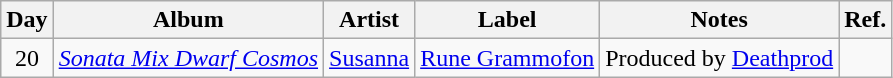<table class="wikitable">
<tr>
<th>Day</th>
<th>Album</th>
<th>Artist</th>
<th>Label</th>
<th>Notes</th>
<th>Ref.</th>
</tr>
<tr>
<td rowspan="1" style="text-align:center;">20</td>
<td><em><a href='#'>Sonata Mix Dwarf Cosmos</a></em></td>
<td><a href='#'>Susanna</a></td>
<td><a href='#'>Rune Grammofon</a></td>
<td>Produced by <a href='#'>Deathprod</a></td>
<td style="text-align:center;"></td>
</tr>
</table>
